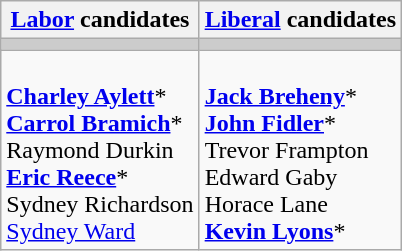<table class="wikitable">
<tr>
<th><a href='#'>Labor</a> candidates</th>
<th><a href='#'>Liberal</a> candidates</th>
</tr>
<tr bgcolor="#cccccc">
<td></td>
<td></td>
</tr>
<tr>
<td><br><strong><a href='#'>Charley Aylett</a></strong>*<br>
<strong><a href='#'>Carrol Bramich</a></strong>*<br>
Raymond Durkin<br>
<strong><a href='#'>Eric Reece</a></strong>*<br>
Sydney Richardson<br>
<a href='#'>Sydney Ward</a></td>
<td><br><strong><a href='#'>Jack Breheny</a></strong>*<br>
<strong><a href='#'>John Fidler</a></strong>*<br>
Trevor Frampton<br>
Edward Gaby<br>
Horace Lane<br>
<strong><a href='#'>Kevin Lyons</a></strong>*</td>
</tr>
</table>
